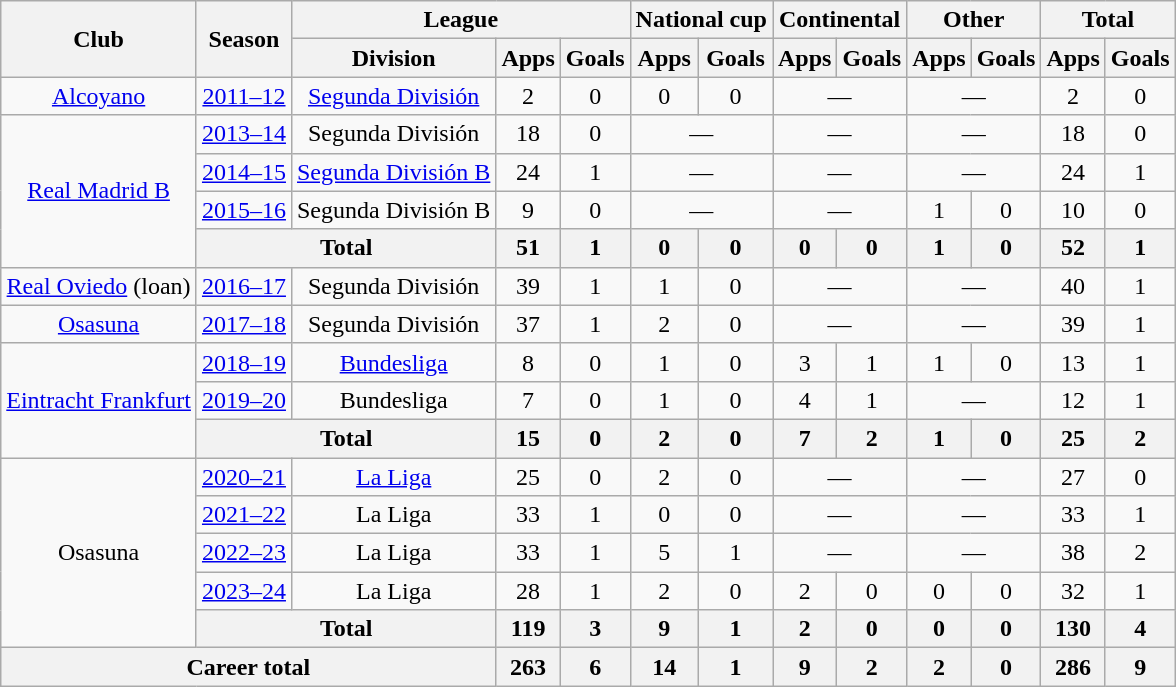<table class="wikitable" style="text-align:center">
<tr>
<th rowspan="2">Club</th>
<th rowspan="2">Season</th>
<th colspan="3">League</th>
<th colspan="2">National cup</th>
<th colspan="2">Continental</th>
<th colspan="2">Other</th>
<th colspan="2">Total</th>
</tr>
<tr>
<th>Division</th>
<th>Apps</th>
<th>Goals</th>
<th>Apps</th>
<th>Goals</th>
<th>Apps</th>
<th>Goals</th>
<th>Apps</th>
<th>Goals</th>
<th>Apps</th>
<th>Goals</th>
</tr>
<tr>
<td><a href='#'>Alcoyano</a></td>
<td><a href='#'>2011–12</a></td>
<td><a href='#'>Segunda División</a></td>
<td>2</td>
<td>0</td>
<td>0</td>
<td>0</td>
<td colspan="2">—</td>
<td colspan="2">—</td>
<td>2</td>
<td>0</td>
</tr>
<tr>
<td rowspan="4"><a href='#'>Real Madrid B</a></td>
<td><a href='#'>2013–14</a></td>
<td>Segunda División</td>
<td>18</td>
<td>0</td>
<td colspan="2">—</td>
<td colspan="2">—</td>
<td colspan="2">—</td>
<td>18</td>
<td>0</td>
</tr>
<tr>
<td><a href='#'>2014–15</a></td>
<td><a href='#'>Segunda División B</a></td>
<td>24</td>
<td>1</td>
<td colspan="2">—</td>
<td colspan="2">—</td>
<td colspan="2">—</td>
<td>24</td>
<td>1</td>
</tr>
<tr>
<td><a href='#'>2015–16</a></td>
<td>Segunda División B</td>
<td>9</td>
<td>0</td>
<td colspan="2">—</td>
<td colspan="2">—</td>
<td>1</td>
<td>0</td>
<td>10</td>
<td>0</td>
</tr>
<tr>
<th colspan="2">Total</th>
<th>51</th>
<th>1</th>
<th>0</th>
<th>0</th>
<th>0</th>
<th>0</th>
<th>1</th>
<th>0</th>
<th>52</th>
<th>1</th>
</tr>
<tr>
<td><a href='#'>Real Oviedo</a> (loan)</td>
<td><a href='#'>2016–17</a></td>
<td>Segunda División</td>
<td>39</td>
<td>1</td>
<td>1</td>
<td>0</td>
<td colspan="2">—</td>
<td colspan="2">—</td>
<td>40</td>
<td>1</td>
</tr>
<tr>
<td><a href='#'>Osasuna</a></td>
<td><a href='#'>2017–18</a></td>
<td>Segunda División</td>
<td>37</td>
<td>1</td>
<td>2</td>
<td>0</td>
<td colspan="2">—</td>
<td colspan="2">—</td>
<td>39</td>
<td>1</td>
</tr>
<tr>
<td rowspan="3"><a href='#'>Eintracht Frankfurt</a></td>
<td><a href='#'>2018–19</a></td>
<td><a href='#'>Bundesliga</a></td>
<td>8</td>
<td>0</td>
<td>1</td>
<td>0</td>
<td>3</td>
<td>1</td>
<td>1</td>
<td>0</td>
<td>13</td>
<td>1</td>
</tr>
<tr>
<td><a href='#'>2019–20</a></td>
<td>Bundesliga</td>
<td>7</td>
<td>0</td>
<td>1</td>
<td>0</td>
<td>4</td>
<td>1</td>
<td colspan="2">—</td>
<td>12</td>
<td>1</td>
</tr>
<tr>
<th colspan="2">Total</th>
<th>15</th>
<th>0</th>
<th>2</th>
<th>0</th>
<th>7</th>
<th>2</th>
<th>1</th>
<th>0</th>
<th>25</th>
<th>2</th>
</tr>
<tr>
<td rowspan="5">Osasuna</td>
<td><a href='#'>2020–21</a></td>
<td><a href='#'>La Liga</a></td>
<td>25</td>
<td>0</td>
<td>2</td>
<td>0</td>
<td colspan="2">—</td>
<td colspan="2">—</td>
<td>27</td>
<td>0</td>
</tr>
<tr>
<td><a href='#'>2021–22</a></td>
<td>La Liga</td>
<td>33</td>
<td>1</td>
<td>0</td>
<td>0</td>
<td colspan="2">—</td>
<td colspan="2">—</td>
<td>33</td>
<td>1</td>
</tr>
<tr>
<td><a href='#'>2022–23</a></td>
<td>La Liga</td>
<td>33</td>
<td>1</td>
<td>5</td>
<td>1</td>
<td colspan="2">—</td>
<td colspan="2">—</td>
<td>38</td>
<td>2</td>
</tr>
<tr>
<td><a href='#'>2023–24</a></td>
<td>La Liga</td>
<td>28</td>
<td>1</td>
<td>2</td>
<td>0</td>
<td>2</td>
<td>0</td>
<td>0</td>
<td>0</td>
<td>32</td>
<td>1</td>
</tr>
<tr>
<th colspan="2">Total</th>
<th>119</th>
<th>3</th>
<th>9</th>
<th>1</th>
<th>2</th>
<th>0</th>
<th>0</th>
<th>0</th>
<th>130</th>
<th>4</th>
</tr>
<tr>
<th colspan="3">Career total</th>
<th>263</th>
<th>6</th>
<th>14</th>
<th>1</th>
<th>9</th>
<th>2</th>
<th>2</th>
<th>0</th>
<th>286</th>
<th>9</th>
</tr>
</table>
